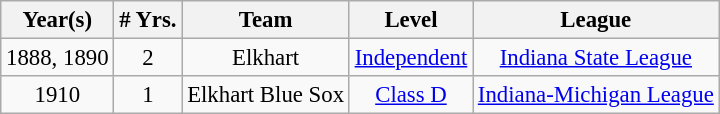<table class="wikitable" style="text-align:center; font-size: 95%;">
<tr>
<th>Year(s)</th>
<th># Yrs.</th>
<th>Team</th>
<th>Level</th>
<th>League</th>
</tr>
<tr>
<td>1888, 1890</td>
<td>2</td>
<td>Elkhart</td>
<td><a href='#'>Independent</a></td>
<td><a href='#'>Indiana State League</a></td>
</tr>
<tr>
<td>1910</td>
<td>1</td>
<td>Elkhart Blue Sox</td>
<td><a href='#'>Class D</a></td>
<td><a href='#'>Indiana-Michigan League</a></td>
</tr>
</table>
